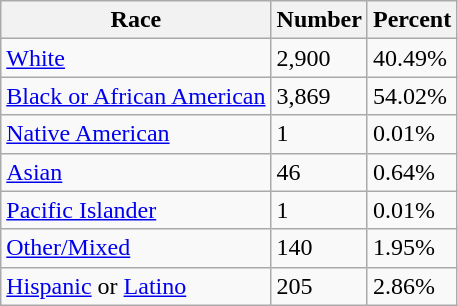<table class="wikitable">
<tr>
<th>Race</th>
<th>Number</th>
<th>Percent</th>
</tr>
<tr>
<td><a href='#'>White</a></td>
<td>2,900</td>
<td>40.49%</td>
</tr>
<tr>
<td><a href='#'>Black or African American</a></td>
<td>3,869</td>
<td>54.02%</td>
</tr>
<tr>
<td><a href='#'>Native American</a></td>
<td>1</td>
<td>0.01%</td>
</tr>
<tr>
<td><a href='#'>Asian</a></td>
<td>46</td>
<td>0.64%</td>
</tr>
<tr>
<td><a href='#'>Pacific Islander</a></td>
<td>1</td>
<td>0.01%</td>
</tr>
<tr>
<td><a href='#'>Other/Mixed</a></td>
<td>140</td>
<td>1.95%</td>
</tr>
<tr>
<td><a href='#'>Hispanic</a> or <a href='#'>Latino</a></td>
<td>205</td>
<td>2.86%</td>
</tr>
</table>
